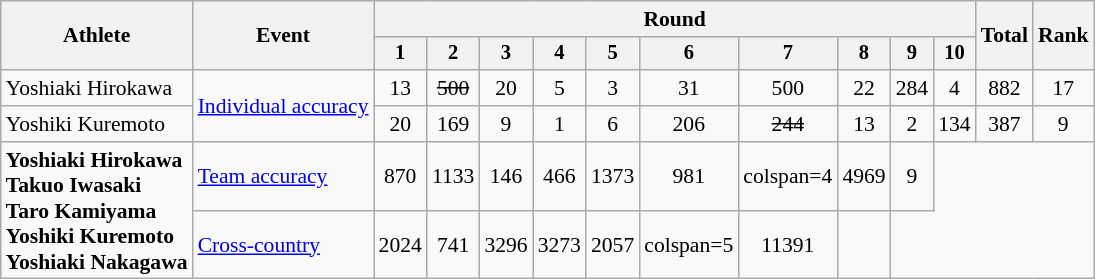<table class=wikitable style=font-size:90%;text-align:center>
<tr>
<th rowspan="2">Athlete</th>
<th rowspan="2">Event</th>
<th colspan=10>Round</th>
<th rowspan=2>Total</th>
<th rowspan=2>Rank</th>
</tr>
<tr style="font-size:95%">
<th>1</th>
<th>2</th>
<th>3</th>
<th>4</th>
<th>5</th>
<th>6</th>
<th>7</th>
<th>8</th>
<th>9</th>
<th>10</th>
</tr>
<tr>
<td style="text-align:left">Yoshiaki Hirokawa</td>
<td style="text-align:left" rowspan=2><a href='#'>Individual accuracy</a></td>
<td>13</td>
<td><s>500</s></td>
<td>20</td>
<td>5</td>
<td>3</td>
<td>31</td>
<td>500</td>
<td>22</td>
<td>284</td>
<td>4</td>
<td>882</td>
<td>17</td>
</tr>
<tr>
<td style="text-align:left">Yoshiki Kuremoto</td>
<td>20</td>
<td>169</td>
<td>9</td>
<td>1</td>
<td>6</td>
<td>206</td>
<td><s>244</s></td>
<td>13</td>
<td>2</td>
<td>134</td>
<td>387</td>
<td>9</td>
</tr>
<tr>
<td style="text-align:left" rowspan=2><strong>Yoshiaki Hirokawa<br>Takuo Iwasaki<br>Taro Kamiyama<br>Yoshiki Kuremoto<br>Yoshiaki Nakagawa</strong></td>
<td style="text-align:left"><a href='#'>Team accuracy</a></td>
<td>870</td>
<td>1133</td>
<td>146</td>
<td>466</td>
<td>1373</td>
<td>981</td>
<td>colspan=4 </td>
<td>4969</td>
<td>9</td>
</tr>
<tr>
<td style="text-align:left"><a href='#'>Cross-country</a></td>
<td>2024</td>
<td>741</td>
<td>3296</td>
<td>3273</td>
<td>2057</td>
<td>colspan=5 </td>
<td>11391</td>
<td></td>
</tr>
</table>
